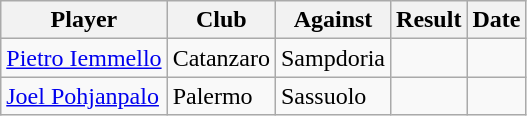<table class="wikitable sortable">
<tr>
<th>Player</th>
<th>Club</th>
<th>Against</th>
<th style="text-align:center;">Result</th>
<th>Date</th>
</tr>
<tr>
<td> <a href='#'>Pietro Iemmello</a></td>
<td>Catanzaro</td>
<td>Sampdoria</td>
<td style="text-align:center;"></td>
<td></td>
</tr>
<tr>
<td> <a href='#'>Joel Pohjanpalo</a></td>
<td>Palermo</td>
<td>Sassuolo</td>
<td style="text-align:center;"></td>
<td></td>
</tr>
</table>
